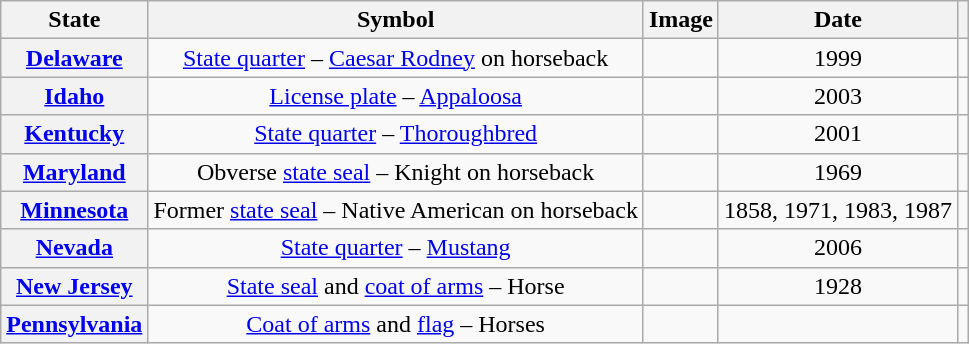<table class="wikitable sortable plainrowheaders" style="text-align: center">
<tr ">
<th scope="col">State</th>
<th scope="col">Symbol</th>
<th scope="col" class="unsortable">Image</th>
<th scope="col">Date</th>
<th scope="col" class="unsortable"></th>
</tr>
<tr>
<th scope="row"><a href='#'>Delaware</a></th>
<td><a href='#'>State quarter</a> – <a href='#'>Caesar Rodney</a> on horseback</td>
<td></td>
<td>1999</td>
<td></td>
</tr>
<tr>
<th scope="row"><a href='#'>Idaho</a></th>
<td><a href='#'>License plate</a> – <a href='#'>Appaloosa</a></td>
<td></td>
<td>2003</td>
<td></td>
</tr>
<tr>
<th scope="row"><a href='#'>Kentucky</a></th>
<td><a href='#'>State quarter</a> – <a href='#'>Thoroughbred</a></td>
<td></td>
<td>2001</td>
<td></td>
</tr>
<tr>
<th scope="row"><a href='#'>Maryland</a></th>
<td>Obverse <a href='#'>state seal</a> – Knight on horseback</td>
<td></td>
<td>1969</td>
<td></td>
</tr>
<tr>
<th scope="row"><a href='#'>Minnesota</a></th>
<td>Former <a href='#'>state seal</a> – Native American on horseback</td>
<td></td>
<td>1858, 1971, 1983, 1987</td>
<td></td>
</tr>
<tr>
<th scope="row"><a href='#'>Nevada</a></th>
<td><a href='#'>State quarter</a> – <a href='#'>Mustang</a></td>
<td></td>
<td>2006</td>
<td></td>
</tr>
<tr>
<th scope="row"><a href='#'>New Jersey</a></th>
<td><a href='#'>State seal</a> and <a href='#'>coat of arms</a> – Horse</td>
<td></td>
<td>1928</td>
<td><br></td>
</tr>
<tr>
<th scope="row"><a href='#'>Pennsylvania</a></th>
<td><a href='#'>Coat of arms</a> and <a href='#'>flag</a> – Horses</td>
<td></td>
<td></td>
<td></td>
</tr>
</table>
